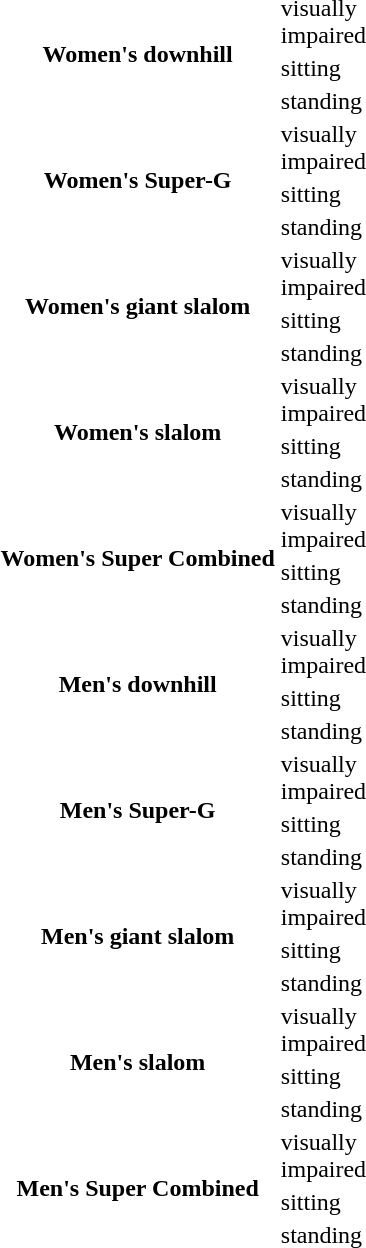<table>
<tr>
<th scope="row" rowspan="3">Women's downhill<br></th>
<td>visually <br>impaired</td>
<td></td>
<td></td>
<td></td>
</tr>
<tr>
<td>sitting</td>
<td></td>
<td></td>
<td></td>
</tr>
<tr>
<td>standing</td>
<td></td>
<td></td>
<td></td>
</tr>
<tr>
<th scope="row" rowspan="3">Women's Super-G<br></th>
<td>visually <br>impaired</td>
<td></td>
<td></td>
<td></td>
</tr>
<tr>
<td>sitting</td>
<td></td>
<td></td>
<td></td>
</tr>
<tr>
<td>standing</td>
<td></td>
<td></td>
<td></td>
</tr>
<tr>
<th scope="row" rowspan="3">Women's giant slalom<br></th>
<td>visually <br>impaired</td>
<td></td>
<td></td>
<td></td>
</tr>
<tr>
<td>sitting</td>
<td></td>
<td></td>
<td></td>
</tr>
<tr>
<td>standing</td>
<td></td>
<td></td>
<td></td>
</tr>
<tr>
<th scope="row" rowspan="3">Women's slalom<br></th>
<td>visually <br>impaired</td>
<td></td>
<td></td>
<td></td>
</tr>
<tr>
<td>sitting</td>
<td></td>
<td></td>
<td></td>
</tr>
<tr>
<td>standing</td>
<td></td>
<td></td>
<td></td>
</tr>
<tr>
<th scope="row" rowspan="3">Women's Super Combined<br></th>
<td>visually <br>impaired</td>
<td></td>
<td></td>
<td></td>
</tr>
<tr>
<td>sitting</td>
<td></td>
<td></td>
<td></td>
</tr>
<tr>
<td>standing</td>
<td></td>
<td></td>
<td></td>
</tr>
<tr>
<th scope="row" rowspan="3">Men's downhill<br></th>
<td>visually <br>impaired</td>
<td></td>
<td></td>
<td></td>
</tr>
<tr>
<td>sitting</td>
<td></td>
<td></td>
<td></td>
</tr>
<tr>
<td>standing</td>
<td></td>
<td> <br> </td>
<td></td>
</tr>
<tr>
<th scope="row" rowspan="3">Men's Super-G<br></th>
<td>visually <br>impaired</td>
<td></td>
<td></td>
<td></td>
</tr>
<tr>
<td>sitting</td>
<td></td>
<td></td>
<td></td>
</tr>
<tr>
<td>standing</td>
<td></td>
<td></td>
<td></td>
</tr>
<tr>
<th scope="row" rowspan="3">Men's giant slalom<br></th>
<td>visually <br>impaired</td>
<td></td>
<td></td>
<td></td>
</tr>
<tr>
<td>sitting</td>
<td></td>
<td></td>
<td></td>
</tr>
<tr>
<td>standing</td>
<td></td>
<td></td>
<td></td>
</tr>
<tr>
<th scope="row" rowspan="3">Men's slalom<br></th>
<td>visually <br>impaired</td>
<td></td>
<td></td>
<td></td>
</tr>
<tr>
<td>sitting</td>
<td></td>
<td></td>
<td></td>
</tr>
<tr>
<td>standing</td>
<td></td>
<td></td>
<td></td>
</tr>
<tr>
<th scope="row" rowspan="3">Men's Super Combined<br></th>
<td>visually <br>impaired</td>
<td></td>
<td></td>
<td></td>
</tr>
<tr>
<td>sitting</td>
<td></td>
<td></td>
<td></td>
</tr>
<tr>
<td>standing</td>
<td></td>
<td></td>
<td></td>
</tr>
</table>
